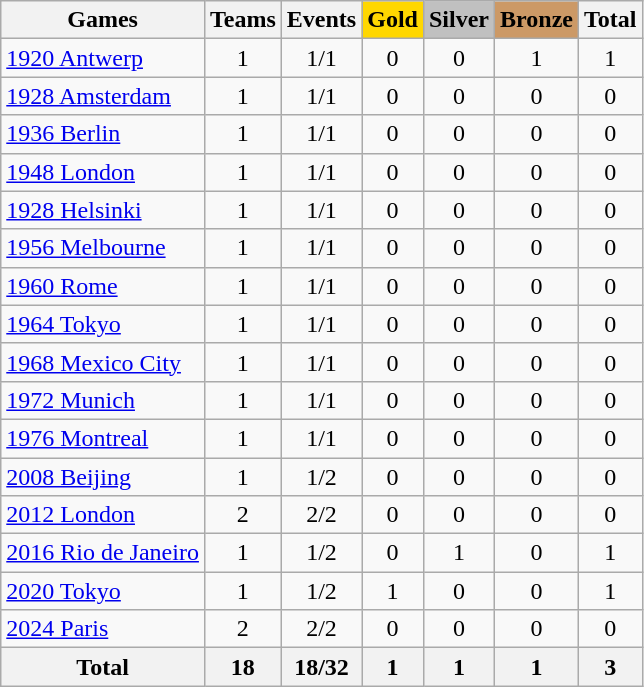<table class="wikitable sortable" style="text-align:center">
<tr>
<th>Games</th>
<th>Teams</th>
<th>Events</th>
<th style="background-color:gold;">Gold</th>
<th style="background-color:silver;">Silver</th>
<th style="background-color:#c96;">Bronze</th>
<th>Total</th>
</tr>
<tr>
<td align=left><a href='#'>1920 Antwerp</a></td>
<td>1</td>
<td>1/1</td>
<td>0</td>
<td>0</td>
<td>1</td>
<td>1</td>
</tr>
<tr>
<td align=left><a href='#'>1928 Amsterdam</a></td>
<td>1</td>
<td>1/1</td>
<td>0</td>
<td>0</td>
<td>0</td>
<td>0</td>
</tr>
<tr>
<td align=left><a href='#'>1936 Berlin</a></td>
<td>1</td>
<td>1/1</td>
<td>0</td>
<td>0</td>
<td>0</td>
<td>0</td>
</tr>
<tr>
<td align=left><a href='#'>1948 London</a></td>
<td>1</td>
<td>1/1</td>
<td>0</td>
<td>0</td>
<td>0</td>
<td>0</td>
</tr>
<tr>
<td align=left><a href='#'>1928 Helsinki</a></td>
<td>1</td>
<td>1/1</td>
<td>0</td>
<td>0</td>
<td>0</td>
<td>0</td>
</tr>
<tr>
<td align=left><a href='#'>1956 Melbourne</a></td>
<td>1</td>
<td>1/1</td>
<td>0</td>
<td>0</td>
<td>0</td>
<td>0</td>
</tr>
<tr>
<td align=left><a href='#'>1960 Rome</a></td>
<td>1</td>
<td>1/1</td>
<td>0</td>
<td>0</td>
<td>0</td>
<td>0</td>
</tr>
<tr>
<td align=left><a href='#'>1964 Tokyo</a></td>
<td>1</td>
<td>1/1</td>
<td>0</td>
<td>0</td>
<td>0</td>
<td>0</td>
</tr>
<tr>
<td align=left><a href='#'>1968 Mexico City</a></td>
<td>1</td>
<td>1/1</td>
<td>0</td>
<td>0</td>
<td>0</td>
<td>0</td>
</tr>
<tr>
<td align=left><a href='#'>1972 Munich</a></td>
<td>1</td>
<td>1/1</td>
<td>0</td>
<td>0</td>
<td>0</td>
<td>0</td>
</tr>
<tr>
<td align=left><a href='#'>1976 Montreal</a></td>
<td>1</td>
<td>1/1</td>
<td>0</td>
<td>0</td>
<td>0</td>
<td>0</td>
</tr>
<tr>
<td align=left><a href='#'>2008 Beijing</a></td>
<td>1</td>
<td>1/2</td>
<td>0</td>
<td>0</td>
<td>0</td>
<td>0</td>
</tr>
<tr>
<td align=left><a href='#'>2012 London</a></td>
<td>2</td>
<td>2/2</td>
<td>0</td>
<td>0</td>
<td>0</td>
<td>0</td>
</tr>
<tr>
<td align=left><a href='#'>2016 Rio de Janeiro</a></td>
<td>1</td>
<td>1/2</td>
<td>0</td>
<td>1</td>
<td>0</td>
<td>1</td>
</tr>
<tr>
<td align=left><a href='#'>2020 Tokyo</a></td>
<td>1</td>
<td>1/2</td>
<td>1</td>
<td>0</td>
<td>0</td>
<td>1</td>
</tr>
<tr>
<td align=left><a href='#'>2024 Paris</a></td>
<td>2</td>
<td>2/2</td>
<td>0</td>
<td>0</td>
<td>0</td>
<td>0</td>
</tr>
<tr>
<th>Total</th>
<th>18</th>
<th>18/32</th>
<th>1</th>
<th>1</th>
<th>1</th>
<th>3</th>
</tr>
</table>
